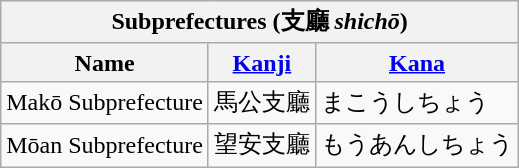<table class=wikitable>
<tr>
<th colspan=3>Subprefectures (支廳 <em>shichō</em>)</th>
</tr>
<tr>
<th>Name</th>
<th><a href='#'>Kanji</a></th>
<th><a href='#'>Kana</a></th>
</tr>
<tr>
<td>Makō Subprefecture</td>
<td>馬公支廳</td>
<td>まこうしちょう</td>
</tr>
<tr>
<td>Mōan Subprefecture</td>
<td>望安支廳</td>
<td>もうあんしちょう</td>
</tr>
</table>
